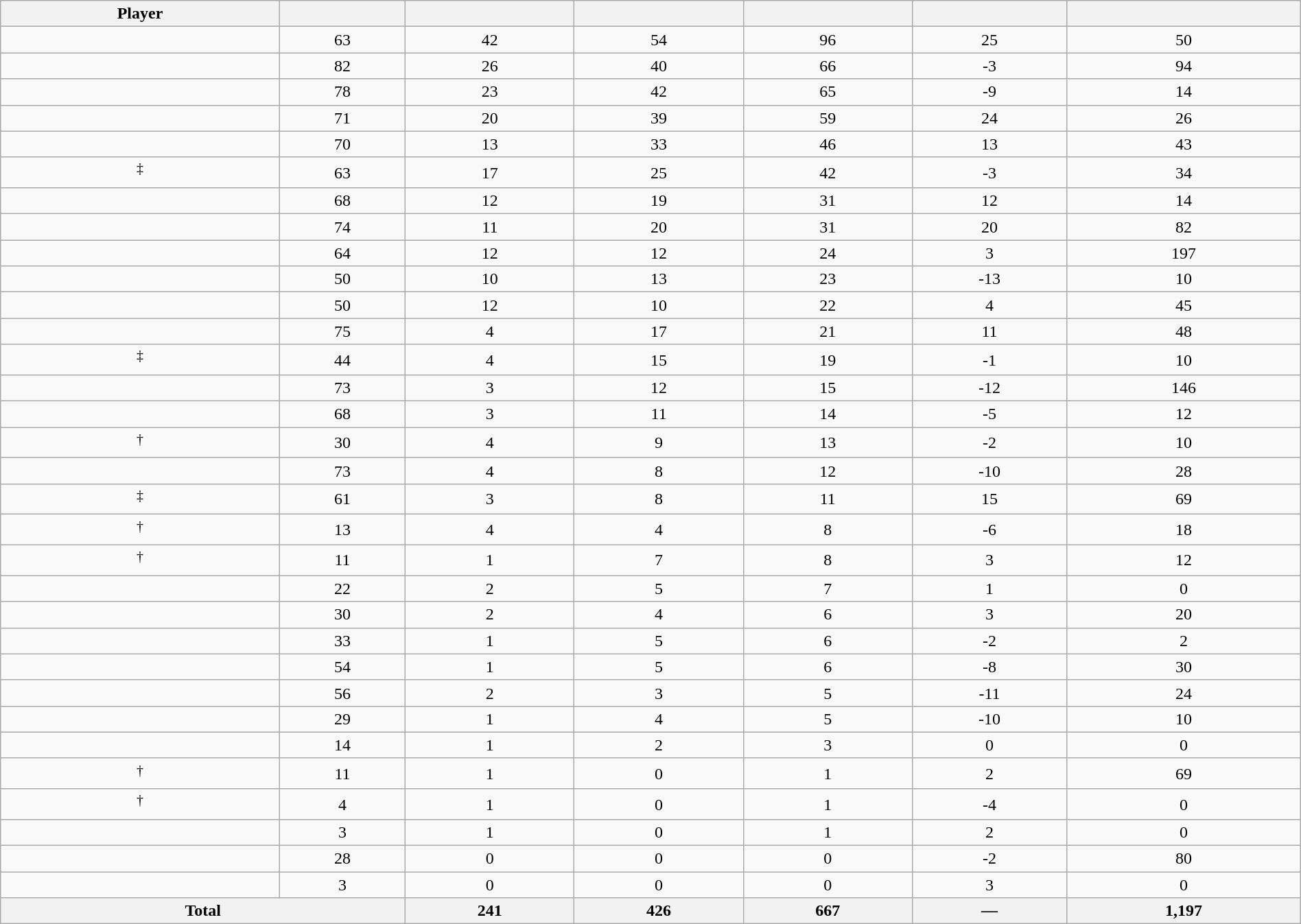<table class="wikitable sortable" style="width:100%; text-align:center;">
<tr align=center>
<th>Player</th>
<th></th>
<th></th>
<th></th>
<th></th>
<th data-sort-type="number"></th>
<th></th>
</tr>
<tr>
<td></td>
<td>63</td>
<td>42</td>
<td>54</td>
<td>96</td>
<td>25</td>
<td>50</td>
</tr>
<tr>
<td></td>
<td>82</td>
<td>26</td>
<td>40</td>
<td>66</td>
<td>-3</td>
<td>94</td>
</tr>
<tr>
<td></td>
<td>78</td>
<td>23</td>
<td>42</td>
<td>65</td>
<td>-9</td>
<td>14</td>
</tr>
<tr>
<td></td>
<td>71</td>
<td>20</td>
<td>39</td>
<td>59</td>
<td>24</td>
<td>26</td>
</tr>
<tr>
<td></td>
<td>70</td>
<td>13</td>
<td>33</td>
<td>46</td>
<td>13</td>
<td>43</td>
</tr>
<tr>
<td><sup>‡</sup></td>
<td>63</td>
<td>17</td>
<td>25</td>
<td>42</td>
<td>-3</td>
<td>34</td>
</tr>
<tr>
<td></td>
<td>68</td>
<td>12</td>
<td>19</td>
<td>31</td>
<td>12</td>
<td>14</td>
</tr>
<tr>
<td></td>
<td>74</td>
<td>11</td>
<td>20</td>
<td>31</td>
<td>20</td>
<td>82</td>
</tr>
<tr>
<td></td>
<td>64</td>
<td>12</td>
<td>12</td>
<td>24</td>
<td>3</td>
<td>197</td>
</tr>
<tr>
<td></td>
<td>50</td>
<td>10</td>
<td>13</td>
<td>23</td>
<td>-13</td>
<td>10</td>
</tr>
<tr>
<td></td>
<td>50</td>
<td>12</td>
<td>10</td>
<td>22</td>
<td>4</td>
<td>45</td>
</tr>
<tr>
<td></td>
<td>75</td>
<td>4</td>
<td>17</td>
<td>21</td>
<td>11</td>
<td>48</td>
</tr>
<tr>
<td><sup>‡</sup></td>
<td>44</td>
<td>4</td>
<td>15</td>
<td>19</td>
<td>-1</td>
<td>10</td>
</tr>
<tr>
<td></td>
<td>73</td>
<td>3</td>
<td>12</td>
<td>15</td>
<td>-12</td>
<td>146</td>
</tr>
<tr>
<td></td>
<td>68</td>
<td>3</td>
<td>11</td>
<td>14</td>
<td>-5</td>
<td>12</td>
</tr>
<tr>
<td><sup>†</sup></td>
<td>30</td>
<td>4</td>
<td>9</td>
<td>13</td>
<td>-2</td>
<td>10</td>
</tr>
<tr>
<td></td>
<td>73</td>
<td>4</td>
<td>8</td>
<td>12</td>
<td>-10</td>
<td>28</td>
</tr>
<tr>
<td><sup>‡</sup></td>
<td>61</td>
<td>3</td>
<td>8</td>
<td>11</td>
<td>15</td>
<td>69</td>
</tr>
<tr>
<td><sup>†</sup></td>
<td>13</td>
<td>4</td>
<td>4</td>
<td>8</td>
<td>-6</td>
<td>18</td>
</tr>
<tr>
<td><sup>†</sup></td>
<td>11</td>
<td>1</td>
<td>7</td>
<td>8</td>
<td>3</td>
<td>12</td>
</tr>
<tr>
<td></td>
<td>22</td>
<td>2</td>
<td>5</td>
<td>7</td>
<td>1</td>
<td>0</td>
</tr>
<tr>
<td></td>
<td>30</td>
<td>2</td>
<td>4</td>
<td>6</td>
<td>3</td>
<td>20</td>
</tr>
<tr>
<td></td>
<td>33</td>
<td>1</td>
<td>5</td>
<td>6</td>
<td>-2</td>
<td>2</td>
</tr>
<tr>
<td></td>
<td>54</td>
<td>1</td>
<td>5</td>
<td>6</td>
<td>-8</td>
<td>30</td>
</tr>
<tr>
<td></td>
<td>56</td>
<td>2</td>
<td>3</td>
<td>5</td>
<td>-11</td>
<td>24</td>
</tr>
<tr>
<td></td>
<td>29</td>
<td>1</td>
<td>4</td>
<td>5</td>
<td>-10</td>
<td>10</td>
</tr>
<tr>
<td></td>
<td>14</td>
<td>1</td>
<td>2</td>
<td>3</td>
<td>0</td>
<td>0</td>
</tr>
<tr>
<td><sup>†</sup></td>
<td>11</td>
<td>1</td>
<td>0</td>
<td>1</td>
<td>2</td>
<td>69</td>
</tr>
<tr>
<td><sup>†</sup></td>
<td>4</td>
<td>1</td>
<td>0</td>
<td>1</td>
<td>-4</td>
<td>0</td>
</tr>
<tr>
<td></td>
<td>3</td>
<td>1</td>
<td>0</td>
<td>1</td>
<td>2</td>
<td>0</td>
</tr>
<tr>
<td></td>
<td>28</td>
<td>0</td>
<td>0</td>
<td>0</td>
<td>-2</td>
<td>80</td>
</tr>
<tr>
<td></td>
<td>3</td>
<td>0</td>
<td>0</td>
<td>0</td>
<td>3</td>
<td>0</td>
</tr>
<tr class="sortbottom">
<th colspan=2>Total</th>
<th>241</th>
<th>426</th>
<th>667</th>
<th>—</th>
<th>1,197</th>
</tr>
</table>
